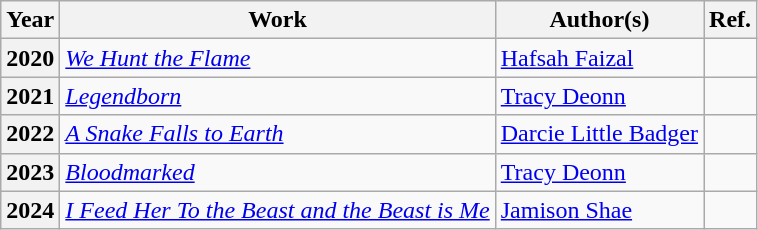<table class="sortable wikitable">
<tr>
<th>Year</th>
<th>Work</th>
<th class="unsortable">Author(s)</th>
<th class="unsortable">Ref.</th>
</tr>
<tr>
<th>2020</th>
<td><em><a href='#'>We Hunt the Flame</a></em></td>
<td><a href='#'>Hafsah Faizal</a></td>
<td></td>
</tr>
<tr>
<th>2021</th>
<td><em><a href='#'>Legendborn</a></em></td>
<td><a href='#'>Tracy Deonn</a></td>
<td></td>
</tr>
<tr>
<th>2022</th>
<td><em><a href='#'>A Snake Falls to Earth</a></em></td>
<td><a href='#'>Darcie Little Badger</a></td>
<td></td>
</tr>
<tr>
<th>2023</th>
<td><em><a href='#'>Bloodmarked</a></em></td>
<td><a href='#'>Tracy Deonn</a></td>
<td></td>
</tr>
<tr>
<th>2024</th>
<td><em><a href='#'>I Feed Her To the Beast and the Beast is Me</a></em></td>
<td><a href='#'>Jamison Shae</a></td>
<td></td>
</tr>
</table>
